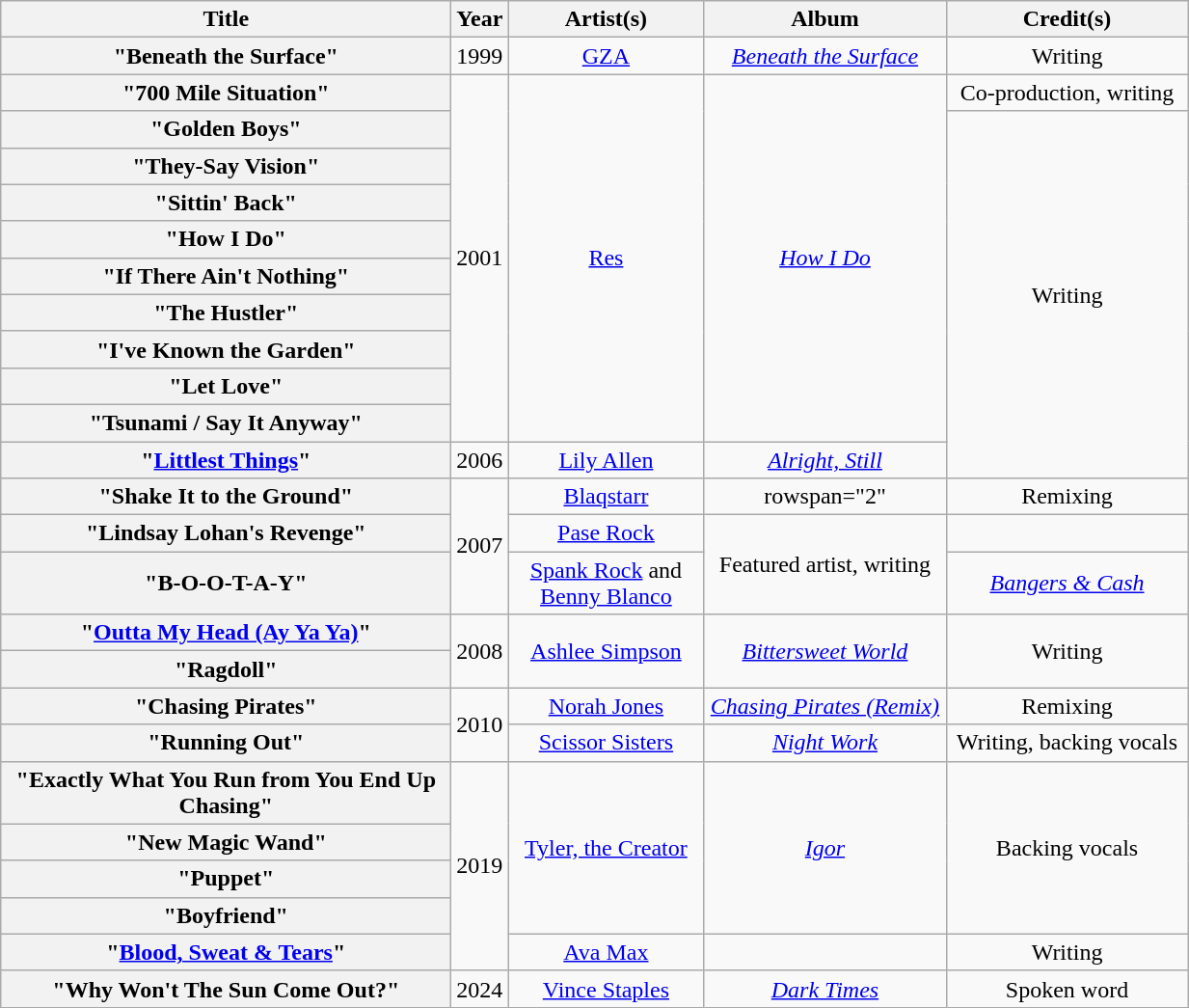<table class="wikitable plainrowheaders" style="text-align:center;">
<tr>
<th scope="col" style="width:19em;">Title</th>
<th scope="col" style="width:1em;">Year</th>
<th scope="col" style="width:8em;">Artist(s)</th>
<th scope="col" style="width:10em;">Album</th>
<th scope="col" style="width:10em;">Credit(s)</th>
</tr>
<tr>
<th scope="row">"Beneath the Surface"</th>
<td>1999</td>
<td><a href='#'>GZA</a></td>
<td><em><a href='#'>Beneath the Surface</a></em></td>
<td>Writing</td>
</tr>
<tr>
<th scope="row">"700 Mile Situation"</th>
<td rowspan="10">2001</td>
<td rowspan="10"><a href='#'>Res</a></td>
<td rowspan="10"><em><a href='#'>How I Do</a></em></td>
<td>Co-production, writing</td>
</tr>
<tr>
<th scope="row">"Golden Boys"</th>
<td rowspan="10">Writing</td>
</tr>
<tr>
<th scope="row">"They-Say Vision"</th>
</tr>
<tr>
<th scope="row">"Sittin' Back"</th>
</tr>
<tr>
<th scope="row">"How I Do"</th>
</tr>
<tr>
<th scope="row">"If There Ain't Nothing"</th>
</tr>
<tr>
<th scope="row">"The Hustler"</th>
</tr>
<tr>
<th scope="row">"I've Known the Garden"</th>
</tr>
<tr>
<th scope="row">"Let Love"</th>
</tr>
<tr>
<th scope="row">"Tsunami / Say It Anyway"</th>
</tr>
<tr>
<th scope="row">"<a href='#'>Littlest Things</a>"</th>
<td>2006</td>
<td><a href='#'>Lily Allen</a></td>
<td><em><a href='#'>Alright, Still</a></em></td>
</tr>
<tr>
<th scope="row">"Shake It to the Ground"<br></th>
<td rowspan="3">2007</td>
<td><a href='#'>Blaqstarr</a></td>
<td>rowspan="2" </td>
<td>Remixing</td>
</tr>
<tr>
<th scope="row">"Lindsay Lohan's Revenge"</th>
<td><a href='#'>Pase Rock</a></td>
<td rowspan="2">Featured artist, writing</td>
</tr>
<tr>
<th scope="row">"B-O-O-T-A-Y"<br></th>
<td><a href='#'>Spank Rock</a> and <a href='#'>Benny Blanco</a></td>
<td><em><a href='#'>Bangers & Cash</a></em></td>
</tr>
<tr>
<th scope="row">"<a href='#'>Outta My Head (Ay Ya Ya)</a>"</th>
<td rowspan="2">2008</td>
<td rowspan="2"><a href='#'>Ashlee Simpson</a></td>
<td rowspan="2"><em><a href='#'>Bittersweet World</a></em></td>
<td rowspan="2">Writing</td>
</tr>
<tr>
<th scope="row">"Ragdoll"</th>
</tr>
<tr>
<th scope="row">"Chasing Pirates"<br></th>
<td rowspan="2">2010</td>
<td><a href='#'>Norah Jones</a></td>
<td><em><a href='#'>Chasing Pirates (Remix)</a></em></td>
<td>Remixing</td>
</tr>
<tr>
<th scope="row">"Running Out"</th>
<td><a href='#'>Scissor Sisters</a></td>
<td><em><a href='#'>Night Work</a></em></td>
<td>Writing, backing vocals</td>
</tr>
<tr>
<th scope="row">"Exactly What You Run from You End Up Chasing"</th>
<td rowspan="5">2019</td>
<td rowspan="4"><a href='#'>Tyler, the Creator</a></td>
<td rowspan="4"><em><a href='#'>Igor</a></em></td>
<td rowspan="4">Backing vocals</td>
</tr>
<tr>
<th scope="row">"New Magic Wand"</th>
</tr>
<tr>
<th scope="row">"Puppet"</th>
</tr>
<tr>
<th scope="row">"Boyfriend"</th>
</tr>
<tr>
<th scope="row">"<a href='#'>Blood, Sweat & Tears</a>"</th>
<td><a href='#'>Ava Max</a></td>
<td></td>
<td>Writing</td>
</tr>
<tr>
<th scope="row">"Why Won't The Sun Come Out?"</th>
<td>2024</td>
<td><a href='#'>Vince Staples</a></td>
<td><em><a href='#'>Dark Times</a></em></td>
<td>Spoken word</td>
</tr>
</table>
